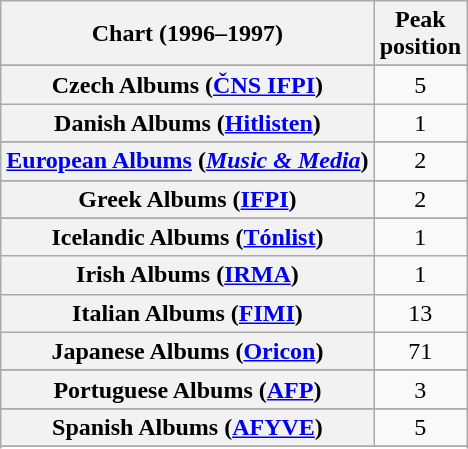<table class="wikitable sortable plainrowheaders" style="text-align:center">
<tr>
<th scope="col">Chart (1996–1997)</th>
<th scope="col">Peak<br>position</th>
</tr>
<tr>
</tr>
<tr>
</tr>
<tr>
</tr>
<tr>
</tr>
<tr>
</tr>
<tr>
<th scope="row">Czech Albums (<a href='#'>ČNS IFPI</a>)</th>
<td>5</td>
</tr>
<tr>
<th scope="row">Danish Albums (<a href='#'>Hitlisten</a>)</th>
<td>1</td>
</tr>
<tr>
</tr>
<tr>
<th scope="row"><a href='#'>European Albums</a> (<em><a href='#'>Music & Media</a></em>)</th>
<td>2</td>
</tr>
<tr>
</tr>
<tr>
</tr>
<tr>
</tr>
<tr>
<th scope="row">Greek Albums (<a href='#'>IFPI</a>)</th>
<td>2</td>
</tr>
<tr>
</tr>
<tr>
<th scope="row">Icelandic Albums (<a href='#'>Tónlist</a>)</th>
<td>1</td>
</tr>
<tr>
<th scope="row">Irish Albums (<a href='#'>IRMA</a>)</th>
<td>1</td>
</tr>
<tr>
<th scope="row">Italian Albums (<a href='#'>FIMI</a>)</th>
<td>13</td>
</tr>
<tr>
<th scope="row">Japanese Albums (<a href='#'>Oricon</a>)</th>
<td>71</td>
</tr>
<tr>
</tr>
<tr>
</tr>
<tr>
<th scope="row">Portuguese Albums (<a href='#'>AFP</a>)</th>
<td>3</td>
</tr>
<tr>
</tr>
<tr>
<th scope="row">Spanish Albums (<a href='#'>AFYVE</a>)</th>
<td>5</td>
</tr>
<tr>
</tr>
<tr>
</tr>
<tr>
</tr>
<tr>
</tr>
<tr>
</tr>
</table>
